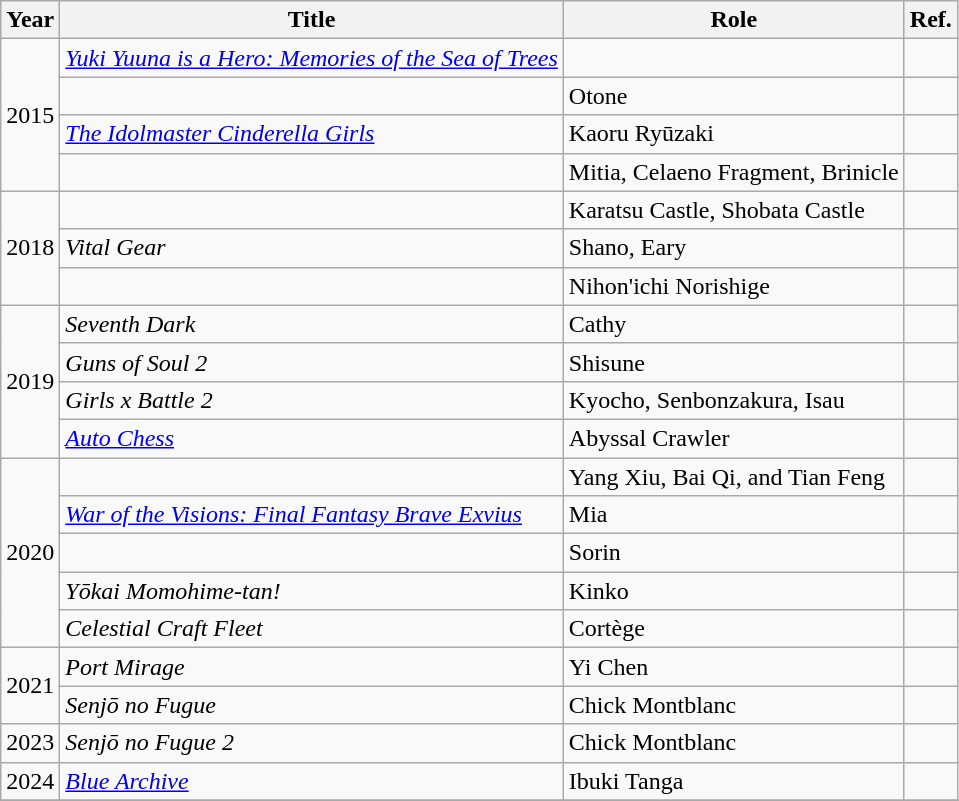<table class="wikitable">
<tr>
<th>Year</th>
<th>Title</th>
<th>Role</th>
<th>Ref.</th>
</tr>
<tr>
<td rowspan="4">2015</td>
<td><em><a href='#'>Yuki Yuuna is a Hero: Memories of the Sea of Trees</a></em></td>
<td></td>
<td></td>
</tr>
<tr>
<td><em></em></td>
<td>Otone</td>
<td></td>
</tr>
<tr>
<td><em><a href='#'>The Idolmaster Cinderella Girls</a></em></td>
<td>Kaoru Ryūzaki</td>
<td></td>
</tr>
<tr>
<td><em></em></td>
<td>Mitia, Celaeno Fragment, Brinicle</td>
<td></td>
</tr>
<tr>
<td rowspan="3">2018</td>
<td><em></em></td>
<td>Karatsu Castle, Shobata Castle</td>
<td></td>
</tr>
<tr>
<td><em>Vital Gear</em></td>
<td>Shano, Eary</td>
<td></td>
</tr>
<tr>
<td><em></em></td>
<td>Nihon'ichi Norishige</td>
<td></td>
</tr>
<tr>
<td rowspan="4">2019</td>
<td><em>Seventh Dark</em></td>
<td>Cathy</td>
<td></td>
</tr>
<tr>
<td><em>Guns of Soul 2</em></td>
<td>Shisune</td>
<td></td>
</tr>
<tr>
<td><em>Girls x Battle 2</em></td>
<td>Kyocho, Senbonzakura, Isau</td>
<td></td>
</tr>
<tr>
<td><em><a href='#'>Auto Chess</a></em></td>
<td>Abyssal Crawler</td>
<td></td>
</tr>
<tr>
<td rowspan="5">2020</td>
<td><em></em></td>
<td>Yang Xiu, Bai Qi, and Tian Feng</td>
<td></td>
</tr>
<tr>
<td><em><a href='#'>War of the Visions: Final Fantasy Brave Exvius</a></em></td>
<td>Mia</td>
<td></td>
</tr>
<tr>
<td><em></em></td>
<td>Sorin</td>
<td></td>
</tr>
<tr>
<td><em>Yōkai Momohime-tan!</em></td>
<td>Kinko</td>
<td></td>
</tr>
<tr>
<td><em>Celestial Craft Fleet</em></td>
<td>Cortège</td>
<td></td>
</tr>
<tr>
<td rowspan="2">2021</td>
<td><em>Port Mirage</em></td>
<td>Yi Chen</td>
<td></td>
</tr>
<tr>
<td><em>Senjō no Fugue</em></td>
<td>Chick Montblanc</td>
<td></td>
</tr>
<tr>
<td>2023</td>
<td><em>Senjō no Fugue 2</em></td>
<td>Chick Montblanc</td>
<td></td>
</tr>
<tr>
<td>2024</td>
<td><em><a href='#'>Blue Archive</a></em></td>
<td>Ibuki Tanga</td>
<td></td>
</tr>
<tr>
</tr>
</table>
